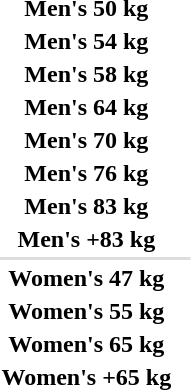<table>
<tr>
<th scope="row" rowspan=2>Men's 50 kg</th>
<td rowspan=2></td>
<td rowspan=2></td>
<td></td>
</tr>
<tr>
<td></td>
</tr>
<tr>
<th scope="row" rowspan=2>Men's 54 kg</th>
<td rowspan=2></td>
<td rowspan=2></td>
<td></td>
</tr>
<tr>
<td></td>
</tr>
<tr>
<th scope="row" rowspan=2>Men's 58 kg</th>
<td rowspan=2></td>
<td rowspan=2></td>
<td></td>
</tr>
<tr>
<td></td>
</tr>
<tr>
<th scope="row" rowspan=2>Men's 64 kg</th>
<td rowspan=2></td>
<td rowspan=2></td>
<td></td>
</tr>
<tr>
<td></td>
</tr>
<tr>
<th scope="row" rowspan=2>Men's 70 kg</th>
<td rowspan=2></td>
<td rowspan=2></td>
<td></td>
</tr>
<tr>
<td></td>
</tr>
<tr>
<th scope="row" rowspan=2>Men's 76 kg</th>
<td rowspan=2></td>
<td rowspan=2></td>
<td></td>
</tr>
<tr>
<td></td>
</tr>
<tr>
<th scope="row" rowspan=2>Men's 83 kg</th>
<td rowspan=2></td>
<td rowspan=2></td>
<td></td>
</tr>
<tr>
<td></td>
</tr>
<tr>
<th scope="row" rowspan=2>Men's +83 kg</th>
<td rowspan=2></td>
<td rowspan=2></td>
<td></td>
</tr>
<tr>
<td></td>
</tr>
<tr bgcolor=#DDDDDD>
<td colspan=4></td>
</tr>
<tr>
<th scope="row" rowspan=2>Women's 47 kg</th>
<td rowspan=2></td>
<td rowspan=2></td>
<td></td>
</tr>
<tr>
<td></td>
</tr>
<tr>
<th scope="row" rowspan=2>Women's 55 kg</th>
<td rowspan=2></td>
<td rowspan=2></td>
<td></td>
</tr>
<tr>
<td></td>
</tr>
<tr>
<th scope="row" rowspan=2>Women's 65 kg</th>
<td rowspan=2></td>
<td rowspan=2></td>
<td></td>
</tr>
<tr>
<td></td>
</tr>
<tr>
<th scope="row" rowspan=2>Women's +65 kg</th>
<td rowspan=2></td>
<td rowspan=2></td>
<td></td>
</tr>
<tr>
<td></td>
</tr>
</table>
